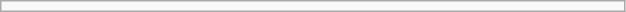<table width=33% class="wikitable floatright">
<tr>
<td></td>
</tr>
</table>
